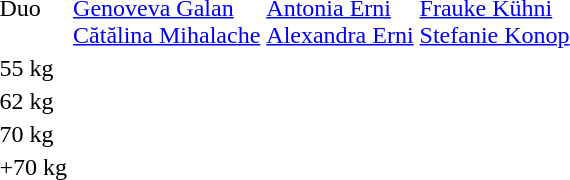<table>
<tr>
<td>Duo</td>
<td><br><a href='#'>Genoveva Galan</a><br><a href='#'>Cătălina Mihalache</a></td>
<td><br><a href='#'>Antonia Erni</a><br><a href='#'>Alexandra Erni</a></td>
<td><br><a href='#'>Frauke Kühni</a><br><a href='#'>Stefanie Konop</a></td>
</tr>
<tr>
<td>55 kg</td>
<td></td>
<td></td>
<td></td>
</tr>
<tr>
<td>62 kg</td>
<td></td>
<td></td>
<td></td>
</tr>
<tr>
<td>70 kg</td>
<td></td>
<td></td>
<td></td>
</tr>
<tr>
<td>+70 kg</td>
<td></td>
<td></td>
<td></td>
</tr>
</table>
